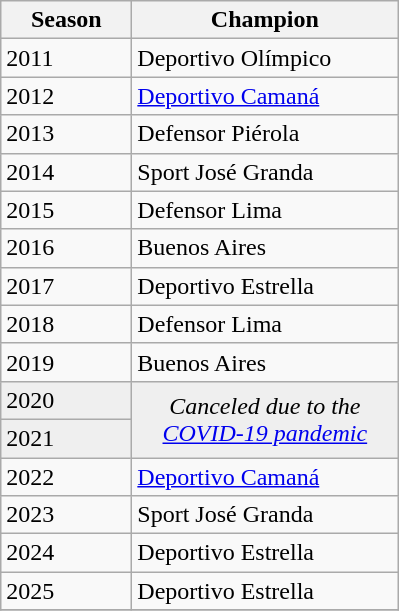<table class="wikitable sortable">
<tr>
<th width=80px>Season</th>
<th width=170px>Champion</th>
</tr>
<tr>
<td>2011</td>
<td>Deportivo Olímpico</td>
</tr>
<tr>
<td>2012</td>
<td><a href='#'>Deportivo Camaná</a></td>
</tr>
<tr>
<td>2013</td>
<td>Defensor Piérola</td>
</tr>
<tr>
<td>2014</td>
<td>Sport José Granda</td>
</tr>
<tr>
<td>2015</td>
<td>Defensor Lima</td>
</tr>
<tr>
<td>2016</td>
<td>Buenos Aires</td>
</tr>
<tr>
<td>2017</td>
<td>Deportivo Estrella</td>
</tr>
<tr>
<td>2018</td>
<td>Defensor Lima</td>
</tr>
<tr>
<td>2019</td>
<td>Buenos Aires</td>
</tr>
<tr bgcolor=#efefef>
<td>2020</td>
<td rowspan=2 colspan="1" align=center><em>Canceled due to the <a href='#'>COVID-19 pandemic</a></em></td>
</tr>
<tr bgcolor=#efefef>
<td>2021</td>
</tr>
<tr>
<td>2022</td>
<td><a href='#'>Deportivo Camaná</a></td>
</tr>
<tr>
<td>2023</td>
<td>Sport José Granda</td>
</tr>
<tr>
<td>2024</td>
<td>Deportivo Estrella</td>
</tr>
<tr>
<td>2025</td>
<td>Deportivo Estrella</td>
</tr>
<tr>
</tr>
</table>
